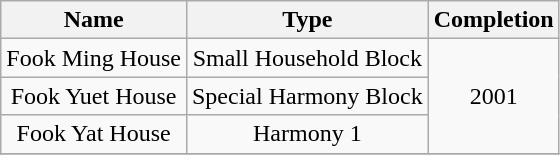<table class="wikitable" style="text-align: center">
<tr>
<th>Name</th>
<th>Type</th>
<th>Completion</th>
</tr>
<tr>
<td>Fook Ming House</td>
<td rowspan="1">Small Household Block</td>
<td rowspan="3">2001</td>
</tr>
<tr>
<td>Fook Yuet House</td>
<td rowspan="1">Special Harmony Block</td>
</tr>
<tr>
<td>Fook Yat House</td>
<td rowspan="1">Harmony 1</td>
</tr>
<tr>
</tr>
</table>
